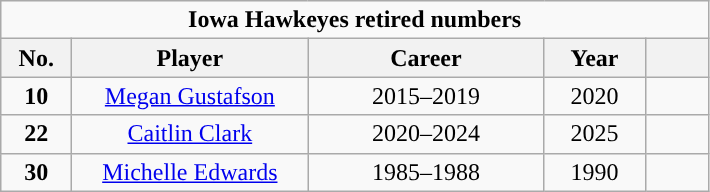<table class="wikitable sortable" style="text-align:center">
<tr>
<td colspan="5"><strong>Iowa Hawkeyes retired numbers</strong></td>
</tr>
<tr>
<th width=40px>No.</th>
<th width=150px>Player</th>
<th width=150px>Career</th>
<th width=60px>Year</th>
<th width=35px></th>
</tr>
<tr>
<td><strong>10</strong></td>
<td><a href='#'>Megan Gustafson</a></td>
<td>2015–2019</td>
<td>2020</td>
<td></td>
</tr>
<tr>
<td><strong>22</strong></td>
<td><a href='#'>Caitlin Clark</a></td>
<td>2020–2024</td>
<td>2025</td>
<td></td>
</tr>
<tr>
<td><strong>30</strong></td>
<td><a href='#'>Michelle Edwards</a></td>
<td>1985–1988</td>
<td>1990</td>
<td></td>
</tr>
</table>
